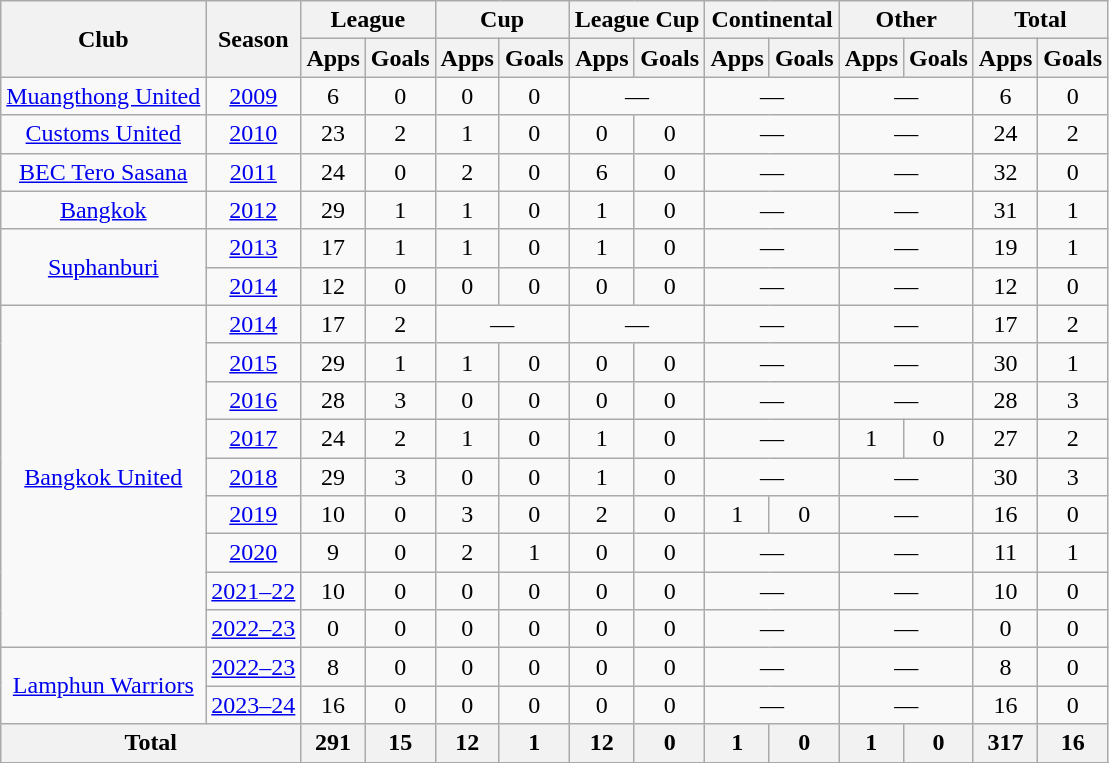<table class="wikitable" style="text-align:center">
<tr>
<th rowspan="2">Club</th>
<th rowspan="2">Season</th>
<th colspan="2">League</th>
<th colspan="2">Cup</th>
<th colspan="2">League Cup</th>
<th colspan="2">Continental</th>
<th colspan="2">Other</th>
<th colspan="2">Total</th>
</tr>
<tr>
<th>Apps</th>
<th>Goals</th>
<th>Apps</th>
<th>Goals</th>
<th>Apps</th>
<th>Goals</th>
<th>Apps</th>
<th>Goals</th>
<th>Apps</th>
<th>Goals</th>
<th>Apps</th>
<th>Goals</th>
</tr>
<tr>
<td><a href='#'>Muangthong United</a></td>
<td><a href='#'>2009</a></td>
<td>6</td>
<td>0</td>
<td>0</td>
<td>0</td>
<td colspan="2">—</td>
<td colspan="2">—</td>
<td colspan="2">—</td>
<td>6</td>
<td>0</td>
</tr>
<tr>
<td><a href='#'>Customs United</a></td>
<td><a href='#'>2010</a></td>
<td>23</td>
<td>2</td>
<td>1</td>
<td>0</td>
<td>0</td>
<td>0</td>
<td colspan="2">—</td>
<td colspan="2">—</td>
<td>24</td>
<td>2</td>
</tr>
<tr>
<td><a href='#'>BEC Tero Sasana</a></td>
<td><a href='#'>2011</a></td>
<td>24</td>
<td>0</td>
<td>2</td>
<td>0</td>
<td>6</td>
<td>0</td>
<td colspan="2">—</td>
<td colspan="2">—</td>
<td>32</td>
<td>0</td>
</tr>
<tr>
<td><a href='#'>Bangkok</a></td>
<td><a href='#'>2012</a></td>
<td>29</td>
<td>1</td>
<td>1</td>
<td>0</td>
<td>1</td>
<td>0</td>
<td colspan="2">—</td>
<td colspan="2">—</td>
<td>31</td>
<td>1</td>
</tr>
<tr>
<td rowspan="2"><a href='#'>Suphanburi</a></td>
<td><a href='#'>2013</a></td>
<td>17</td>
<td>1</td>
<td>1</td>
<td>0</td>
<td>1</td>
<td>0</td>
<td colspan="2">—</td>
<td colspan="2">—</td>
<td>19</td>
<td>1</td>
</tr>
<tr>
<td><a href='#'>2014</a></td>
<td>12</td>
<td>0</td>
<td>0</td>
<td>0</td>
<td>0</td>
<td>0</td>
<td colspan="2">—</td>
<td colspan="2">—</td>
<td>12</td>
<td>0</td>
</tr>
<tr>
<td rowspan="9"><a href='#'>Bangkok United</a></td>
<td><a href='#'>2014</a></td>
<td>17</td>
<td>2</td>
<td colspan="2">—</td>
<td colspan="2">—</td>
<td colspan="2">—</td>
<td colspan="2">—</td>
<td>17</td>
<td>2</td>
</tr>
<tr>
<td><a href='#'>2015</a></td>
<td>29</td>
<td>1</td>
<td>1</td>
<td>0</td>
<td>0</td>
<td>0</td>
<td colspan="2">—</td>
<td colspan="2">—</td>
<td>30</td>
<td>1</td>
</tr>
<tr>
<td><a href='#'>2016</a></td>
<td>28</td>
<td>3</td>
<td>0</td>
<td>0</td>
<td>0</td>
<td>0</td>
<td colspan="2">—</td>
<td colspan="2">—</td>
<td>28</td>
<td>3</td>
</tr>
<tr>
<td><a href='#'>2017</a></td>
<td>24</td>
<td>2</td>
<td>1</td>
<td>0</td>
<td>1</td>
<td>0</td>
<td colspan="2">—</td>
<td>1</td>
<td>0</td>
<td>27</td>
<td>2</td>
</tr>
<tr>
<td><a href='#'>2018</a></td>
<td>29</td>
<td>3</td>
<td>0</td>
<td>0</td>
<td>1</td>
<td>0</td>
<td colspan="2">—</td>
<td colspan="2">—</td>
<td>30</td>
<td>3</td>
</tr>
<tr>
<td><a href='#'>2019</a></td>
<td>10</td>
<td>0</td>
<td>3</td>
<td>0</td>
<td>2</td>
<td>0</td>
<td>1</td>
<td>0</td>
<td colspan="2">—</td>
<td>16</td>
<td>0</td>
</tr>
<tr>
<td><a href='#'>2020</a></td>
<td>9</td>
<td>0</td>
<td>2</td>
<td>1</td>
<td>0</td>
<td>0</td>
<td colspan="2">—</td>
<td colspan="2">—</td>
<td>11</td>
<td>1</td>
</tr>
<tr>
<td><a href='#'>2021–22</a></td>
<td>10</td>
<td>0</td>
<td>0</td>
<td>0</td>
<td>0</td>
<td>0</td>
<td colspan="2">—</td>
<td colspan="2">—</td>
<td>10</td>
<td>0</td>
</tr>
<tr>
<td><a href='#'>2022–23</a></td>
<td>0</td>
<td>0</td>
<td>0</td>
<td>0</td>
<td>0</td>
<td>0</td>
<td colspan="2">—</td>
<td colspan="2">—</td>
<td>0</td>
<td>0</td>
</tr>
<tr>
<td rowspan="2"><a href='#'>Lamphun Warriors</a></td>
<td><a href='#'>2022–23</a></td>
<td>8</td>
<td>0</td>
<td>0</td>
<td>0</td>
<td>0</td>
<td>0</td>
<td colspan="2">—</td>
<td colspan="2">—</td>
<td>8</td>
<td>0</td>
</tr>
<tr>
<td><a href='#'>2023–24</a></td>
<td>16</td>
<td>0</td>
<td>0</td>
<td>0</td>
<td>0</td>
<td>0</td>
<td colspan="2">—</td>
<td colspan="2">—</td>
<td>16</td>
<td>0</td>
</tr>
<tr>
<th colspan="2">Total</th>
<th>291</th>
<th>15</th>
<th>12</th>
<th>1</th>
<th>12</th>
<th>0</th>
<th>1</th>
<th>0</th>
<th>1</th>
<th>0</th>
<th>317</th>
<th>16</th>
</tr>
<tr>
</tr>
</table>
